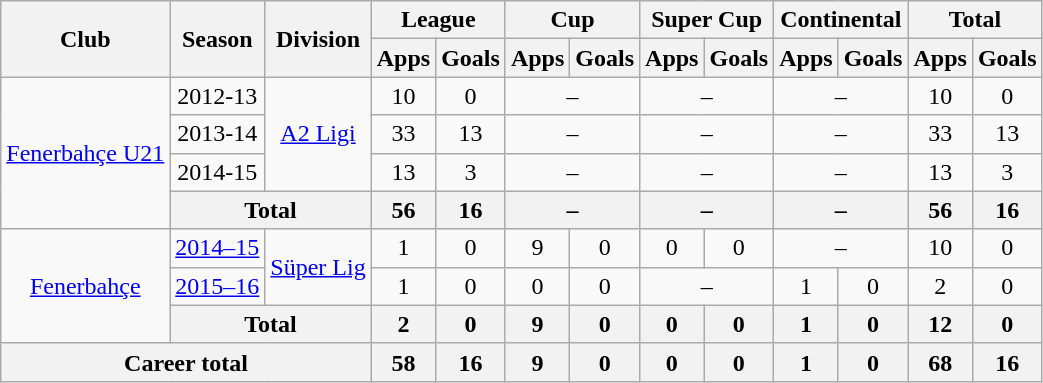<table class="wikitable" style="font-size:100%; text-align:center;">
<tr>
<th rowspan="2">Club</th>
<th rowspan="2">Season</th>
<th rowspan="2">Division</th>
<th colspan="2">League</th>
<th colspan="2">Cup</th>
<th colspan="2">Super Cup</th>
<th colspan="2">Continental</th>
<th colspan="2">Total</th>
</tr>
<tr>
<th>Apps</th>
<th>Goals</th>
<th>Apps</th>
<th>Goals</th>
<th>Apps</th>
<th>Goals</th>
<th>Apps</th>
<th>Goals</th>
<th>Apps</th>
<th>Goals</th>
</tr>
<tr>
<td rowspan="4"><a href='#'>Fenerbahçe U21</a></td>
<td>2012-13</td>
<td rowspan="3"><a href='#'>A2 Ligi</a></td>
<td>10</td>
<td>0</td>
<td colspan="2">–</td>
<td colspan="2">–</td>
<td colspan="2">–</td>
<td>10</td>
<td>0</td>
</tr>
<tr>
<td>2013-14</td>
<td>33</td>
<td>13</td>
<td colspan="2">–</td>
<td colspan="2">–</td>
<td colspan="2">–</td>
<td>33</td>
<td>13</td>
</tr>
<tr>
<td>2014-15</td>
<td>13</td>
<td>3</td>
<td colspan="2">–</td>
<td colspan="2">–</td>
<td colspan="2">–</td>
<td>13</td>
<td>3</td>
</tr>
<tr>
<th colspan="2">Total</th>
<th>56</th>
<th>16</th>
<th colspan="2">–</th>
<th colspan="2">–</th>
<th colspan="2">–</th>
<th>56</th>
<th>16</th>
</tr>
<tr>
<td rowspan="3"><a href='#'>Fenerbahçe</a></td>
<td><a href='#'>2014–15</a></td>
<td rowspan="2"><a href='#'>Süper Lig</a></td>
<td>1</td>
<td>0</td>
<td>9</td>
<td>0</td>
<td>0</td>
<td>0</td>
<td colspan="2">–</td>
<td>10</td>
<td>0</td>
</tr>
<tr>
<td><a href='#'>2015–16</a></td>
<td>1</td>
<td>0</td>
<td>0</td>
<td>0</td>
<td colspan="2">–</td>
<td>1</td>
<td>0</td>
<td>2</td>
<td>0</td>
</tr>
<tr>
<th colspan="2">Total</th>
<th>2</th>
<th>0</th>
<th>9</th>
<th>0</th>
<th>0</th>
<th>0</th>
<th>1</th>
<th>0</th>
<th>12</th>
<th>0</th>
</tr>
<tr>
<th colspan="3">Career total</th>
<th>58</th>
<th>16</th>
<th>9</th>
<th>0</th>
<th>0</th>
<th>0</th>
<th>1</th>
<th>0</th>
<th>68</th>
<th>16</th>
</tr>
</table>
